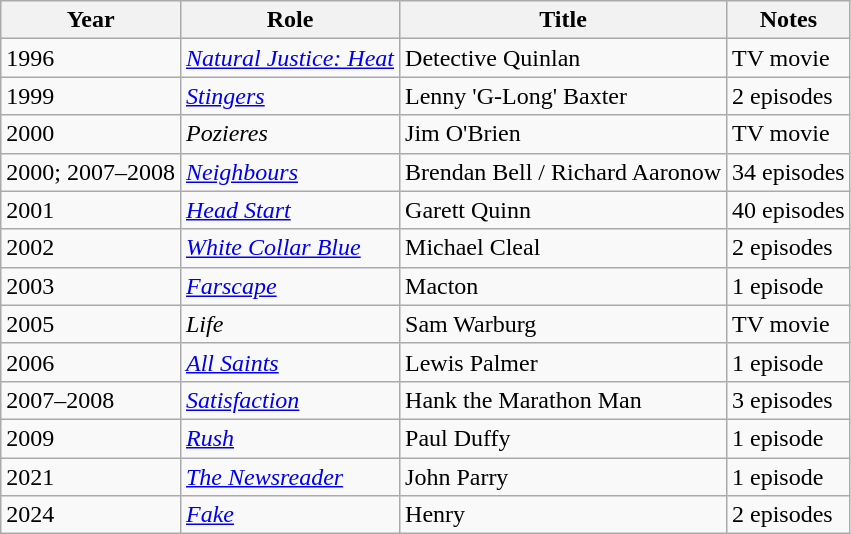<table class="wikitable">
<tr>
<th>Year</th>
<th>Role</th>
<th>Title</th>
<th>Notes</th>
</tr>
<tr>
<td>1996</td>
<td><em><a href='#'>Natural Justice: Heat</a></em></td>
<td>Detective Quinlan</td>
<td>TV movie</td>
</tr>
<tr>
<td>1999</td>
<td><em><a href='#'>Stingers</a></em></td>
<td>Lenny 'G-Long' Baxter</td>
<td>2 episodes</td>
</tr>
<tr>
<td>2000</td>
<td><em>Pozieres</em></td>
<td>Jim O'Brien</td>
<td>TV movie</td>
</tr>
<tr>
<td>2000; 2007–2008</td>
<td><em><a href='#'>Neighbours</a></em></td>
<td>Brendan Bell / Richard Aaronow</td>
<td>34 episodes</td>
</tr>
<tr>
<td>2001</td>
<td><em><a href='#'>Head Start</a></em></td>
<td>Garett Quinn</td>
<td>40 episodes</td>
</tr>
<tr>
<td>2002</td>
<td><em><a href='#'>White Collar Blue</a></em></td>
<td>Michael Cleal</td>
<td>2 episodes</td>
</tr>
<tr>
<td>2003</td>
<td><em><a href='#'>Farscape</a></em></td>
<td>Macton</td>
<td>1 episode</td>
</tr>
<tr>
<td>2005</td>
<td><em>Life</em></td>
<td>Sam Warburg</td>
<td>TV movie</td>
</tr>
<tr>
<td>2006</td>
<td><em><a href='#'>All Saints</a></em></td>
<td>Lewis Palmer</td>
<td>1 episode</td>
</tr>
<tr>
<td>2007–2008</td>
<td><em><a href='#'>Satisfaction</a></em></td>
<td>Hank the Marathon Man</td>
<td>3 episodes</td>
</tr>
<tr>
<td>2009</td>
<td><em><a href='#'>Rush</a></em></td>
<td>Paul Duffy</td>
<td>1 episode</td>
</tr>
<tr>
<td>2021</td>
<td><em><a href='#'>The Newsreader</a></em></td>
<td>John Parry</td>
<td>1 episode</td>
</tr>
<tr>
<td>2024</td>
<td><em><a href='#'>Fake</a></em></td>
<td>Henry</td>
<td>2 episodes</td>
</tr>
</table>
